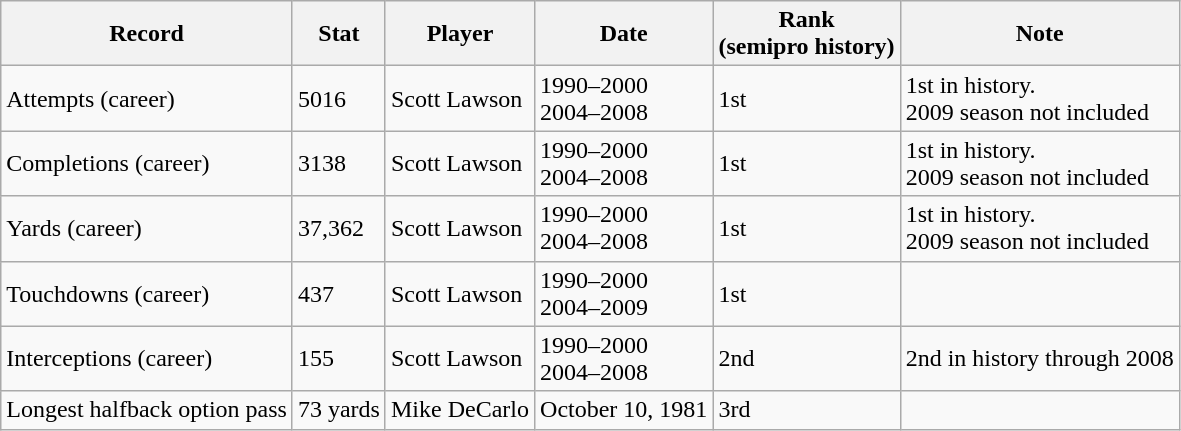<table class=wikitable>
<tr>
<th>Record</th>
<th>Stat</th>
<th>Player</th>
<th>Date</th>
<th>Rank<br>(semipro history)</th>
<th>Note</th>
</tr>
<tr>
<td>Attempts (career)</td>
<td>5016</td>
<td>Scott Lawson</td>
<td>1990–2000<br>2004–2008</td>
<td>1st</td>
<td>1st in history.<br>2009 season not included</td>
</tr>
<tr>
<td>Completions (career)</td>
<td>3138</td>
<td>Scott Lawson</td>
<td>1990–2000<br>2004–2008</td>
<td>1st</td>
<td>1st in history.<br>2009 season not included </td>
</tr>
<tr>
<td>Yards (career)</td>
<td>37,362</td>
<td>Scott Lawson</td>
<td>1990–2000<br>2004–2008</td>
<td>1st</td>
<td>1st in history.<br>2009 season not included </td>
</tr>
<tr>
<td>Touchdowns (career)</td>
<td>437</td>
<td>Scott Lawson</td>
<td>1990–2000<br>2004–2009</td>
<td>1st </td>
<td></td>
</tr>
<tr>
<td>Interceptions (career)</td>
<td>155</td>
<td>Scott Lawson</td>
<td>1990–2000<br>2004–2008</td>
<td>2nd</td>
<td>2nd in history through 2008 </td>
</tr>
<tr>
<td>Longest halfback option pass</td>
<td>73 yards</td>
<td>Mike DeCarlo</td>
<td>October 10, 1981</td>
<td>3rd </td>
<td></td>
</tr>
</table>
